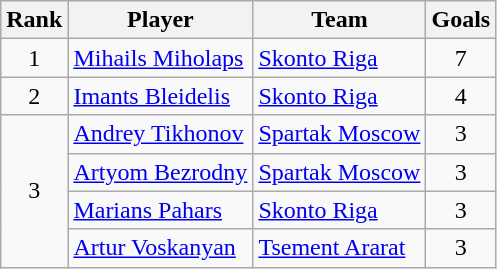<table class="wikitable">
<tr>
<th>Rank</th>
<th>Player</th>
<th>Team</th>
<th>Goals</th>
</tr>
<tr>
<td align=center>1</td>
<td> <a href='#'>Mihails Miholaps</a></td>
<td> <a href='#'>Skonto Riga</a></td>
<td align=center>7</td>
</tr>
<tr>
<td align=center>2</td>
<td> <a href='#'>Imants Bleidelis</a></td>
<td> <a href='#'>Skonto Riga</a></td>
<td align=center>4</td>
</tr>
<tr>
<td align=center rowspan="4">3</td>
<td> <a href='#'>Andrey Tikhonov</a></td>
<td> <a href='#'>Spartak Moscow</a></td>
<td align=center>3</td>
</tr>
<tr>
<td> <a href='#'>Artyom Bezrodny</a></td>
<td> <a href='#'>Spartak Moscow</a></td>
<td align=center>3</td>
</tr>
<tr>
<td> <a href='#'>Marians Pahars</a></td>
<td> <a href='#'>Skonto Riga</a></td>
<td align=center>3</td>
</tr>
<tr>
<td> <a href='#'>Artur Voskanyan</a></td>
<td> <a href='#'>Tsement Ararat</a></td>
<td align=center>3</td>
</tr>
</table>
